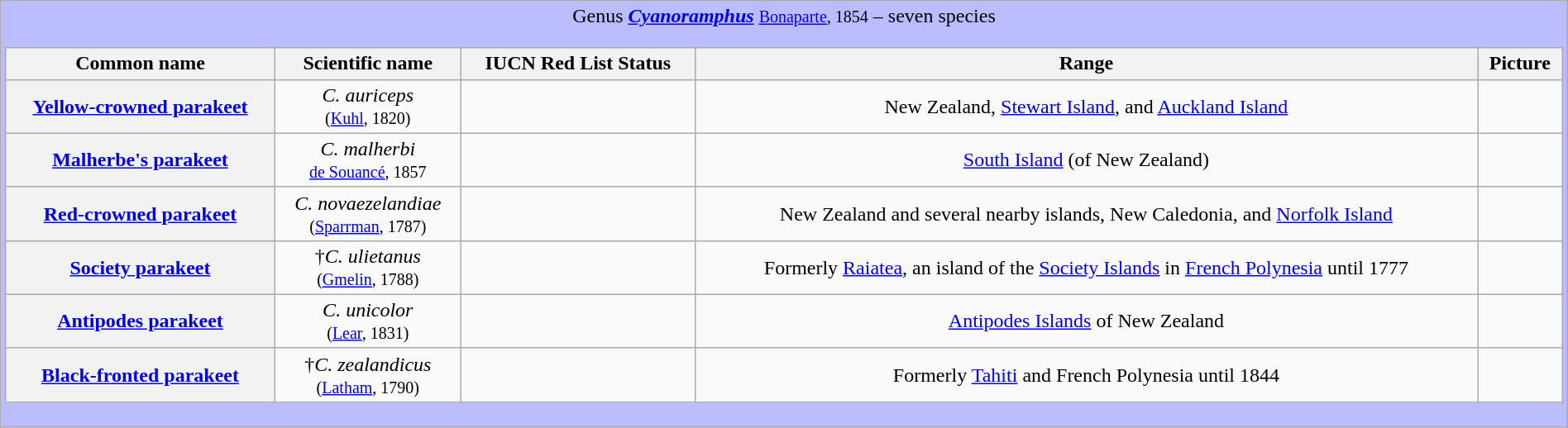<table class="wikitable" style="width:100%;text-align:center">
<tr>
<td colspan="100%" align="center" bgcolor="#BBBBFF">Genus <strong><em><a href='#'>Cyanoramphus</a></em></strong> <small><a href='#'>Bonaparte</a>, 1854</small> – seven species<br><table class="wikitable sortable" style="width:100%;text-align:center">
<tr>
<th scope="col">Common name</th>
<th scope="col">Scientific name</th>
<th scope="col">IUCN Red List Status</th>
<th scope="col" class="unsortable">Range</th>
<th scope="col" class="unsortable">Picture</th>
</tr>
<tr>
<th scope="row"><a href='#'>Yellow-crowned parakeet</a></th>
<td><em>C. auriceps</em> <br><small>(<a href='#'>Kuhl</a>, 1820)</small></td>
<td></td>
<td>New Zealand, <a href='#'>Stewart Island</a>, and <a href='#'>Auckland Island</a></td>
<td></td>
</tr>
<tr>
<th scope="row"><a href='#'>Malherbe's parakeet</a></th>
<td><em>C. malherbi</em> <br><small><a href='#'>de Souancé</a>, 1857</small></td>
<td></td>
<td><a href='#'>South Island</a> (of New Zealand)</td>
<td></td>
</tr>
<tr>
<th scope="row"><a href='#'>Red-crowned parakeet</a></th>
<td><em>C. novaezelandiae</em> <br><small>(<a href='#'>Sparrman</a>, 1787)</small></td>
<td></td>
<td>New Zealand and several nearby islands, New Caledonia, and <a href='#'>Norfolk Island</a></td>
<td></td>
</tr>
<tr>
<th scope="row"><a href='#'>Society parakeet</a></th>
<td>†<em>C. ulietanus</em> <br><small>(<a href='#'>Gmelin</a>, 1788)</small></td>
<td></td>
<td>Formerly <a href='#'>Raiatea</a>, an island of the <a href='#'>Society Islands</a> in <a href='#'>French Polynesia</a> until 1777</td>
<td></td>
</tr>
<tr>
<th scope="row"><a href='#'>Antipodes parakeet</a></th>
<td><em>C. unicolor</em> <br><small>(<a href='#'>Lear</a>, 1831)</small></td>
<td></td>
<td><a href='#'>Antipodes Islands</a> of New Zealand</td>
<td></td>
</tr>
<tr>
<th scope="row"><a href='#'>Black-fronted parakeet</a></th>
<td>†<em>C. zealandicus</em> <br><small>(<a href='#'>Latham</a>, 1790)</small></td>
<td></td>
<td>Formerly <a href='#'>Tahiti</a> and French Polynesia until 1844</td>
<td></td>
</tr>
</table>
</td>
</tr>
</table>
